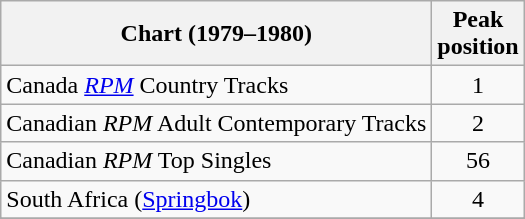<table class="wikitable sortable">
<tr>
<th align="left">Chart (1979–1980)</th>
<th align="center">Peak<br>position</th>
</tr>
<tr>
<td>Canada <em><a href='#'>RPM</a></em> Country Tracks</td>
<td align="center">1</td>
</tr>
<tr>
<td align="left">Canadian <em>RPM</em> Adult Contemporary Tracks</td>
<td align="center">2</td>
</tr>
<tr>
<td align="left">Canadian <em>RPM</em> Top Singles</td>
<td align="center">56</td>
</tr>
<tr>
<td>South Africa (<a href='#'>Springbok</a>)</td>
<td align="center">4</td>
</tr>
<tr>
</tr>
<tr>
</tr>
<tr>
</tr>
</table>
